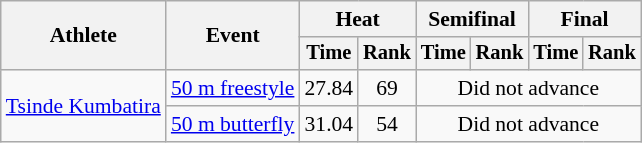<table class=wikitable style=font-size:90%>
<tr>
<th rowspan=2>Athlete</th>
<th rowspan=2>Event</th>
<th colspan=2>Heat</th>
<th colspan=2>Semifinal</th>
<th colspan=2>Final</th>
</tr>
<tr style=font-size:95%>
<th>Time</th>
<th>Rank</th>
<th>Time</th>
<th>Rank</th>
<th>Time</th>
<th>Rank</th>
</tr>
<tr align=center>
<td align=left rowspan=2><a href='#'>Tsinde Kumbatira</a></td>
<td align=left rowspan="1"><a href='#'>50 m freestyle</a></td>
<td>27.84</td>
<td>69</td>
<td colspan=4>Did not advance</td>
</tr>
<tr align=center>
<td align=left rowspan="1"><a href='#'>50 m butterfly</a></td>
<td>31.04</td>
<td>54</td>
<td colspan=4>Did not advance</td>
</tr>
</table>
